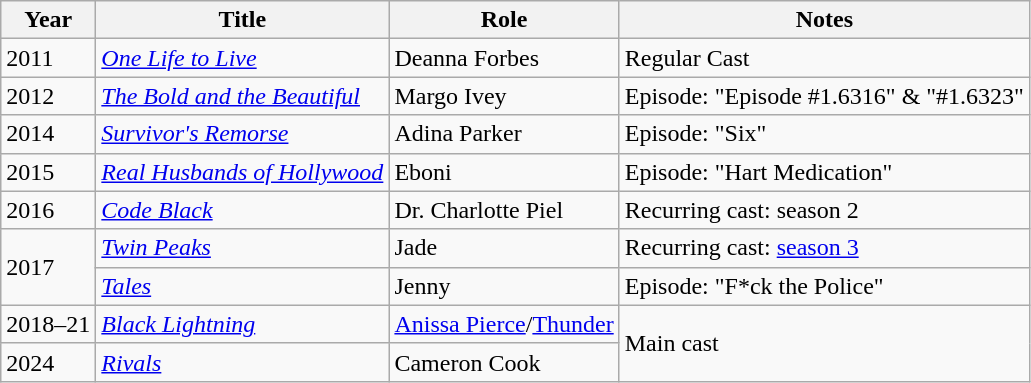<table class="wikitable sortable">
<tr>
<th>Year</th>
<th>Title</th>
<th>Role</th>
<th>Notes</th>
</tr>
<tr>
<td>2011</td>
<td><em><a href='#'>One Life to Live</a></em></td>
<td>Deanna Forbes</td>
<td>Regular Cast</td>
</tr>
<tr>
<td>2012</td>
<td><em><a href='#'>The Bold and the Beautiful</a></em></td>
<td>Margo Ivey</td>
<td>Episode: "Episode #1.6316" & "#1.6323"</td>
</tr>
<tr>
<td>2014</td>
<td><em><a href='#'>Survivor's Remorse</a></em></td>
<td>Adina Parker</td>
<td>Episode: "Six"</td>
</tr>
<tr>
<td>2015</td>
<td><em><a href='#'>Real Husbands of Hollywood</a></em></td>
<td>Eboni</td>
<td>Episode: "Hart Medication"</td>
</tr>
<tr>
<td>2016</td>
<td><em><a href='#'>Code Black</a></em></td>
<td>Dr. Charlotte Piel</td>
<td>Recurring cast: season 2</td>
</tr>
<tr>
<td rowspan="2">2017</td>
<td><em><a href='#'>Twin Peaks</a></em></td>
<td>Jade</td>
<td>Recurring cast: <a href='#'>season 3</a></td>
</tr>
<tr>
<td><em><a href='#'>Tales</a></em></td>
<td>Jenny</td>
<td>Episode: "F*ck the Police"</td>
</tr>
<tr>
<td>2018–21</td>
<td><em><a href='#'>Black Lightning</a></em></td>
<td><a href='#'>Anissa Pierce</a>/<a href='#'>Thunder</a></td>
<td rowspan="2">Main cast</td>
</tr>
<tr>
<td>2024</td>
<td><em><a href='#'>Rivals</a></em></td>
<td>Cameron Cook</td>
</tr>
</table>
